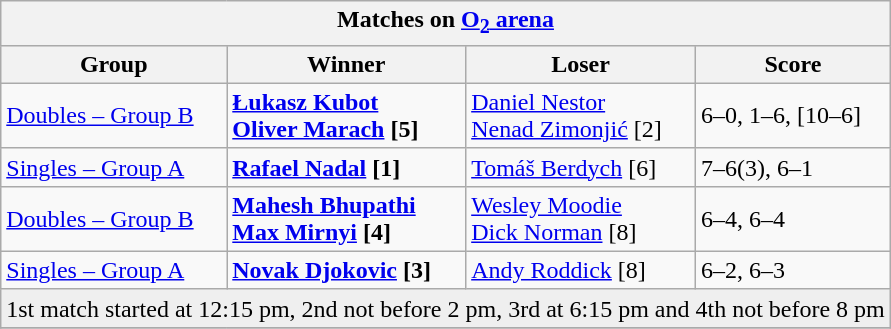<table class="wikitable collapsible uncollapsed">
<tr>
<th colspan=4><strong>Matches on <a href='#'>O<sub>2</sub> arena</a></strong></th>
</tr>
<tr>
<th>Group</th>
<th>Winner</th>
<th>Loser</th>
<th>Score</th>
</tr>
<tr align=left>
<td><a href='#'>Doubles – Group B</a></td>
<td><strong> <a href='#'>Łukasz Kubot</a> <br>  <a href='#'>Oliver Marach</a> [5]</strong></td>
<td> <a href='#'>Daniel Nestor</a> <br>  <a href='#'>Nenad Zimonjić</a> [2]</td>
<td>6–0, 1–6, [10–6]</td>
</tr>
<tr align=left>
<td><a href='#'>Singles – Group A</a></td>
<td><strong> <a href='#'>Rafael Nadal</a> [1]</strong></td>
<td> <a href='#'>Tomáš Berdych</a> [6]</td>
<td>7–6(3), 6–1</td>
</tr>
<tr align=left>
<td><a href='#'>Doubles – Group B</a></td>
<td><strong> <a href='#'>Mahesh Bhupathi</a> <br>  <a href='#'>Max Mirnyi</a> [4]</strong></td>
<td> <a href='#'>Wesley Moodie</a> <br>  <a href='#'>Dick Norman</a> [8]</td>
<td>6–4, 6–4</td>
</tr>
<tr align=left>
<td><a href='#'>Singles – Group A</a></td>
<td><strong> <a href='#'>Novak Djokovic</a> [3]</strong></td>
<td> <a href='#'>Andy Roddick</a> [8]</td>
<td>6–2, 6–3</td>
</tr>
<tr align=center>
<td colspan=4 bgcolor=#efefef>1st match started at 12:15 pm, 2nd not before 2 pm, 3rd at 6:15 pm and 4th not before 8 pm</td>
</tr>
<tr>
</tr>
</table>
